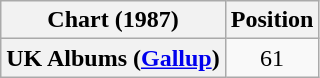<table class="wikitable plainrowheaders" style="text-align:center">
<tr>
<th scope="col">Chart (1987)</th>
<th scope="col">Position</th>
</tr>
<tr>
<th scope="row">UK Albums (<a href='#'>Gallup</a>)</th>
<td>61</td>
</tr>
</table>
